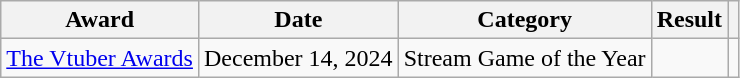<table class="wikitable sortable">
<tr>
<th>Award</th>
<th>Date</th>
<th>Category</th>
<th>Result</th>
<th></th>
</tr>
<tr>
<td><a href='#'>The Vtuber Awards</a></td>
<td>December 14, 2024</td>
<td>Stream Game of the Year</td>
<td></td>
<td></td>
</tr>
</table>
